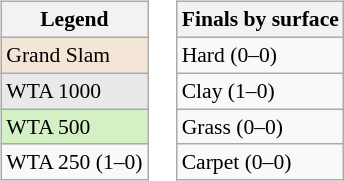<table>
<tr>
<td><br><table class="wikitable" style="font-size:90%">
<tr>
<th>Legend</th>
</tr>
<tr style="background:#f3e6d7;">
<td>Grand Slam</td>
</tr>
<tr style="background:#e9e9e9;">
<td>WTA 1000</td>
</tr>
<tr style="background:#d4f1c5;">
<td>WTA 500</td>
</tr>
<tr>
<td>WTA 250 (1–0)</td>
</tr>
</table>
</td>
<td><br><table class="wikitable" style="font-size:90%">
<tr>
<th>Finals by surface</th>
</tr>
<tr>
<td>Hard (0–0)</td>
</tr>
<tr>
<td>Clay (1–0)</td>
</tr>
<tr>
<td>Grass (0–0)</td>
</tr>
<tr>
<td>Carpet (0–0)</td>
</tr>
</table>
</td>
</tr>
</table>
